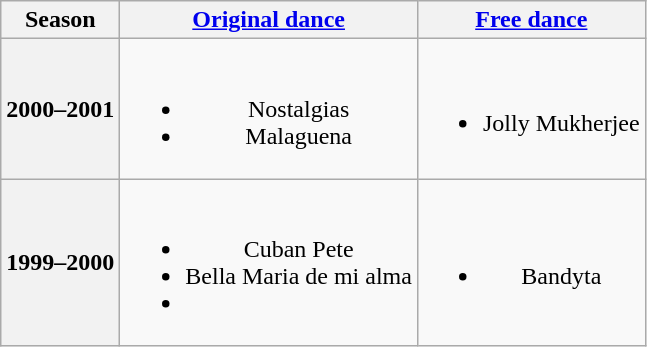<table class=wikitable style=text-align:center>
<tr>
<th>Season</th>
<th><a href='#'>Original dance</a></th>
<th><a href='#'>Free dance</a></th>
</tr>
<tr>
<th>2000–2001 <br> </th>
<td><br><ul><li>Nostalgias <br></li><li>Malaguena <br></li></ul></td>
<td><br><ul><li>Jolly Mukherjee <br></li></ul></td>
</tr>
<tr>
<th>1999–2000</th>
<td><br><ul><li> Cuban Pete</li><li> Bella Maria de mi alma</li><li></li></ul></td>
<td><br><ul><li>Bandyta <br></li></ul></td>
</tr>
</table>
